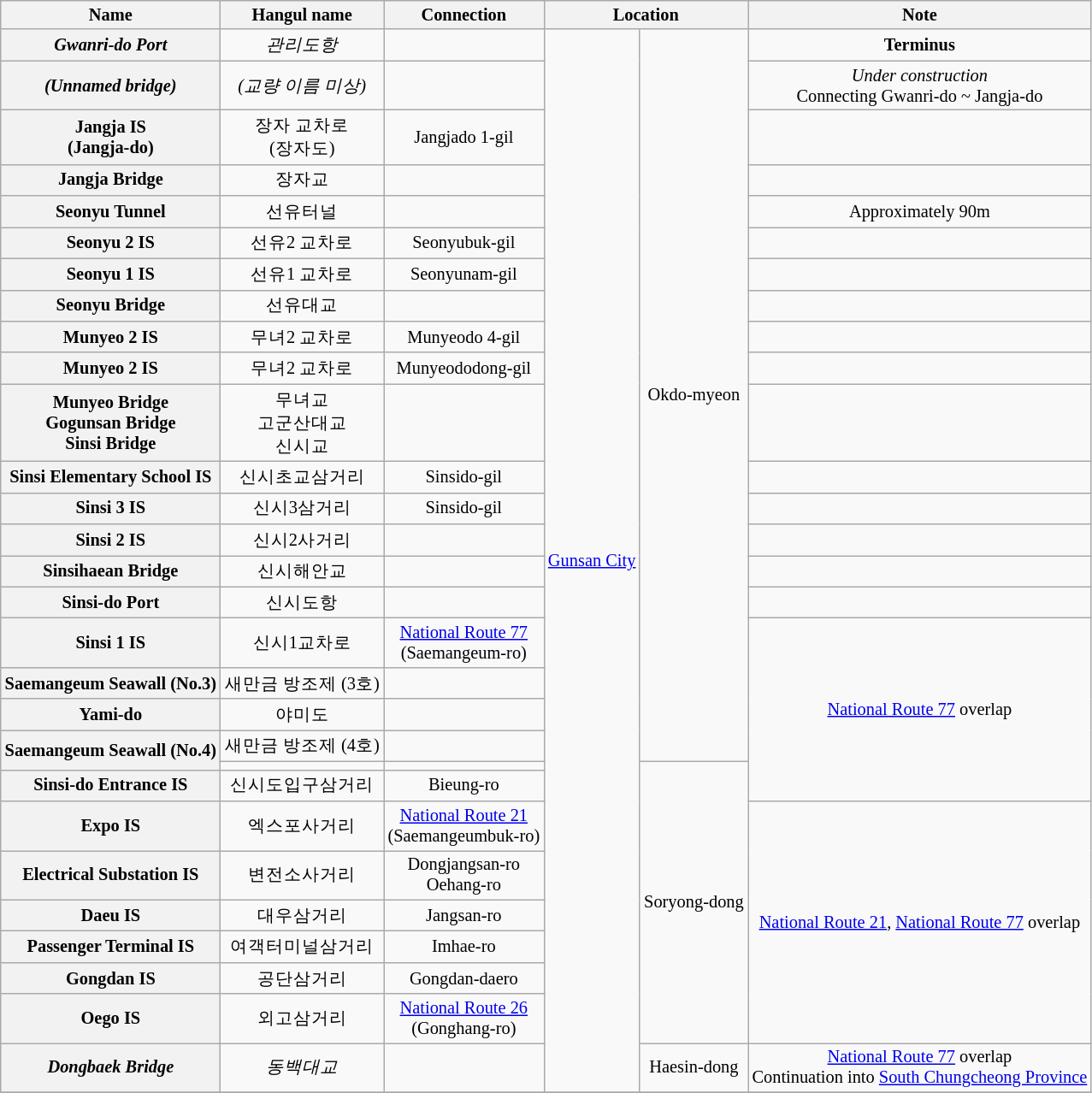<table class="wikitable" style="font-size: 85%; text-align: center;">
<tr>
<th>Name </th>
<th>Hangul name</th>
<th>Connection</th>
<th colspan="2">Location</th>
<th>Note</th>
</tr>
<tr>
<th><em>Gwanri-do Port</em></th>
<td><em>관리도항</em></td>
<td></td>
<td rowspan=29><a href='#'>Gunsan City</a></td>
<td rowspan=20>Okdo-myeon</td>
<td><strong>Terminus</strong></td>
</tr>
<tr>
<th><em>(Unnamed bridge)</em></th>
<td><em>(교량 이름 미상)</em></td>
<td></td>
<td><em>Under construction</em><br>Connecting Gwanri-do ~ Jangja-do</td>
</tr>
<tr>
<th>Jangja IS<br>(Jangja-do)</th>
<td>장자 교차로<br>(장자도)</td>
<td>Jangjado 1-gil</td>
<td></td>
</tr>
<tr>
<th>Jangja Bridge</th>
<td>장자교</td>
<td></td>
<td></td>
</tr>
<tr>
<th>Seonyu Tunnel</th>
<td>선유터널</td>
<td></td>
<td>Approximately 90m</td>
</tr>
<tr>
<th>Seonyu 2 IS</th>
<td>선유2 교차로</td>
<td>Seonyubuk-gil</td>
<td></td>
</tr>
<tr>
<th>Seonyu 1 IS</th>
<td>선유1 교차로</td>
<td>Seonyunam-gil</td>
<td></td>
</tr>
<tr>
<th>Seonyu Bridge</th>
<td>선유대교</td>
<td></td>
<td></td>
</tr>
<tr>
<th>Munyeo 2 IS</th>
<td>무녀2 교차로</td>
<td>Munyeodo 4-gil</td>
<td></td>
</tr>
<tr>
<th>Munyeo 2 IS</th>
<td>무녀2 교차로</td>
<td>Munyeododong-gil</td>
<td></td>
</tr>
<tr>
<th>Munyeo Bridge<br>Gogunsan Bridge<br>Sinsi Bridge</th>
<td>무녀교<br>고군산대교<br>신시교</td>
<td></td>
<td></td>
</tr>
<tr>
<th>Sinsi Elementary School IS</th>
<td>신시초교삼거리</td>
<td>Sinsido-gil</td>
<td></td>
</tr>
<tr>
<th>Sinsi 3 IS</th>
<td>신시3삼거리</td>
<td>Sinsido-gil</td>
<td></td>
</tr>
<tr>
<th>Sinsi 2 IS</th>
<td>신시2사거리</td>
<td></td>
<td></td>
</tr>
<tr>
<th>Sinsihaean Bridge</th>
<td>신시해안교</td>
<td></td>
<td></td>
</tr>
<tr>
<th>Sinsi-do Port</th>
<td>신시도항</td>
<td></td>
<td></td>
</tr>
<tr>
<th>Sinsi 1 IS</th>
<td>신시1교차로</td>
<td><a href='#'>National Route 77</a><br>(Saemangeum-ro)</td>
<td rowspan=6><a href='#'>National Route 77</a> overlap</td>
</tr>
<tr>
<th>Saemangeum Seawall (No.3)</th>
<td>새만금 방조제 (3호)</td>
<td></td>
</tr>
<tr>
<th>Yami-do</th>
<td>야미도</td>
<td></td>
</tr>
<tr>
<th rowspan=2>Saemangeum Seawall (No.4)</th>
<td>새만금 방조제 (4호)</td>
<td></td>
</tr>
<tr>
<td></td>
<td></td>
<td rowspan=8>Soryong-dong</td>
</tr>
<tr>
<th>Sinsi-do Entrance IS</th>
<td>신시도입구삼거리</td>
<td>Bieung-ro</td>
</tr>
<tr>
<th>Expo IS</th>
<td>엑스포사거리</td>
<td><a href='#'>National Route 21</a><br>(Saemangeumbuk-ro)</td>
<td rowspan=6><a href='#'>National Route 21</a>, <a href='#'>National Route 77</a> overlap</td>
</tr>
<tr>
<th>Electrical Substation IS</th>
<td>변전소사거리</td>
<td>Dongjangsan-ro<br>Oehang-ro</td>
</tr>
<tr>
<th>Daeu IS</th>
<td>대우삼거리</td>
<td>Jangsan-ro</td>
</tr>
<tr>
<th>Passenger Terminal IS</th>
<td>여객터미널삼거리</td>
<td>Imhae-ro</td>
</tr>
<tr>
<th>Gongdan IS</th>
<td>공단삼거리</td>
<td>Gongdan-daero</td>
</tr>
<tr>
<th>Oego IS</th>
<td>외고삼거리</td>
<td><a href='#'>National Route 26</a><br>(Gonghang-ro)</td>
</tr>
<tr>
<th><em>Dongbaek Bridge</em></th>
<td><em>동백대교</em></td>
<td></td>
<td>Haesin-dong</td>
<td><a href='#'>National Route 77</a> overlap<br>Continuation into <a href='#'>South Chungcheong Province</a></td>
</tr>
<tr>
</tr>
</table>
